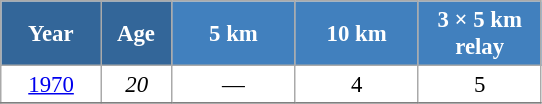<table class="wikitable" style="font-size:95%; text-align:center; border:grey solid 1px; border-collapse:collapse; background:#ffffff;">
<tr>
<th style="background-color:#369; color:white; width:60px;"> Year </th>
<th style="background-color:#369; color:white; width:40px;"> Age </th>
<th style="background-color:#4180be; color:white; width:75px;"> 5 km </th>
<th style="background-color:#4180be; color:white; width:75px;"> 10 km </th>
<th style="background-color:#4180be; color:white; width:75px;"> 3 × 5 km <br> relay </th>
</tr>
<tr>
<td><a href='#'>1970</a></td>
<td><em>20</em></td>
<td>—</td>
<td>4</td>
<td>5</td>
</tr>
<tr>
</tr>
</table>
